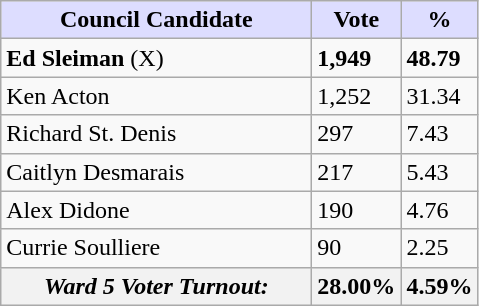<table class="wikitable sortable">
<tr>
<th style="background:#ddf; width:200px;">Council Candidate</th>
<th style="background:#ddf; width:50px;">Vote</th>
<th style="background:#ddf; width:30px;">%</th>
</tr>
<tr>
<td><strong>Ed Sleiman</strong> (X)</td>
<td><strong>1,949</strong></td>
<td><strong>48.79</strong></td>
</tr>
<tr>
<td>Ken Acton</td>
<td>1,252</td>
<td>31.34</td>
</tr>
<tr>
<td>Richard St. Denis</td>
<td>297</td>
<td>7.43</td>
</tr>
<tr>
<td>Caitlyn Desmarais</td>
<td>217</td>
<td>5.43</td>
</tr>
<tr>
<td>Alex Didone</td>
<td>190</td>
<td>4.76</td>
</tr>
<tr>
<td>Currie Soulliere</td>
<td>90</td>
<td>2.25</td>
</tr>
<tr>
<th><em>Ward 5 Voter Turnout:</em></th>
<th>28.00%</th>
<th>4.59%</th>
</tr>
</table>
